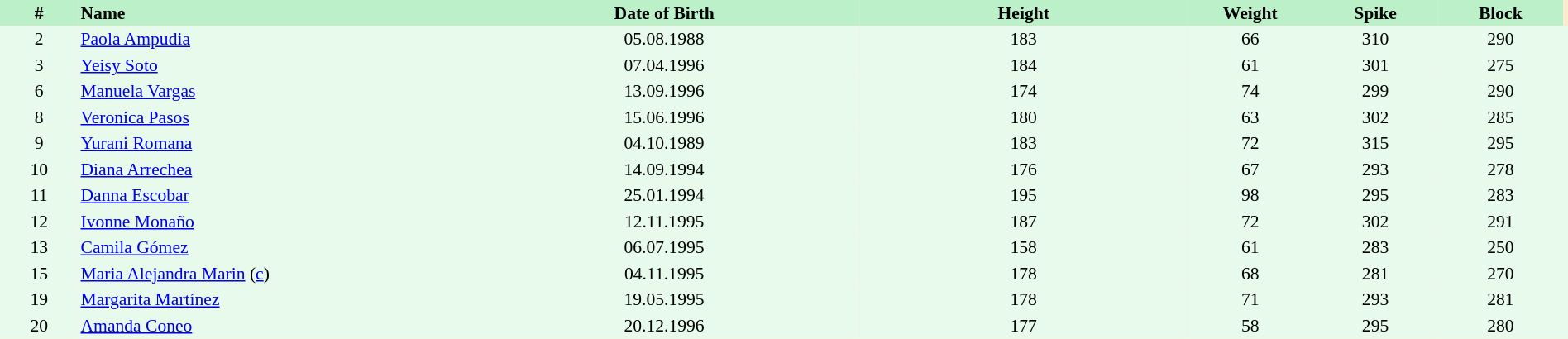<table border=0 cellpadding=2 cellspacing=0  |- bgcolor=#FFECCE style="text-align:center; font-size:90%;" width=100%>
<tr bgcolor=#BBF0C9>
<th width=5%>#</th>
<th width=25% align=left>Name</th>
<th width=25%>Date of Birth</th>
<th width=21%>Height</th>
<th width=8%>Weight</th>
<th width=8%>Spike</th>
<th width=8%>Block</th>
</tr>
<tr bgcolor=#E7FAEC>
<td>2</td>
<td align=left><a href='#'>Paola Ampudia</a></td>
<td>05.08.1988</td>
<td>183</td>
<td>66</td>
<td>310</td>
<td>290</td>
<td></td>
</tr>
<tr bgcolor=#E7FAEC>
<td>3</td>
<td align=left><a href='#'>Yeisy Soto</a></td>
<td>07.04.1996</td>
<td>184</td>
<td>61</td>
<td>301</td>
<td>275</td>
<td></td>
</tr>
<tr bgcolor=#E7FAEC>
<td>6</td>
<td align=left><a href='#'>Manuela Vargas</a></td>
<td>13.09.1996</td>
<td>174</td>
<td>74</td>
<td>299</td>
<td>290</td>
<td></td>
</tr>
<tr bgcolor=#E7FAEC>
<td>8</td>
<td align=left><a href='#'>Veronica Pasos</a></td>
<td>15.06.1996</td>
<td>180</td>
<td>63</td>
<td>302</td>
<td>285</td>
<td></td>
</tr>
<tr bgcolor=#E7FAEC>
<td>9</td>
<td align=left><a href='#'>Yurani Romana</a></td>
<td>04.10.1989</td>
<td>183</td>
<td>72</td>
<td>315</td>
<td>295</td>
<td></td>
</tr>
<tr bgcolor=#E7FAEC>
<td>10</td>
<td align=left><a href='#'>Diana Arrechea</a></td>
<td>14.09.1994</td>
<td>176</td>
<td>67</td>
<td>293</td>
<td>278</td>
<td></td>
</tr>
<tr bgcolor=#E7FAEC>
<td>11</td>
<td align=left><a href='#'>Danna Escobar</a></td>
<td>25.01.1994</td>
<td>195</td>
<td>98</td>
<td>295</td>
<td>283</td>
<td></td>
</tr>
<tr bgcolor=#E7FAEC>
<td>12</td>
<td align=left><a href='#'>Ivonne Monaño</a></td>
<td>12.11.1995</td>
<td>187</td>
<td>72</td>
<td>302</td>
<td>291</td>
<td></td>
</tr>
<tr bgcolor=#E7FAEC>
<td>13</td>
<td align=left><a href='#'>Camila Gómez</a></td>
<td>06.07.1995</td>
<td>158</td>
<td>61</td>
<td>283</td>
<td>250</td>
<td></td>
</tr>
<tr bgcolor=#E7FAEC>
<td>15</td>
<td align=left><a href='#'>Maria Alejandra Marin</a> (<a href='#'>c</a>)</td>
<td>04.11.1995</td>
<td>178</td>
<td>68</td>
<td>281</td>
<td>270</td>
<td></td>
</tr>
<tr bgcolor=#E7FAEC>
<td>19</td>
<td align=left><a href='#'>Margarita Martínez</a></td>
<td>19.05.1995</td>
<td>178</td>
<td>71</td>
<td>293</td>
<td>281</td>
<td></td>
</tr>
<tr bgcolor=#E7FAEC>
<td>20</td>
<td align=left><a href='#'>Amanda Coneo</a></td>
<td>20.12.1996</td>
<td>177</td>
<td>58</td>
<td>295</td>
<td>280</td>
<td></td>
</tr>
</table>
